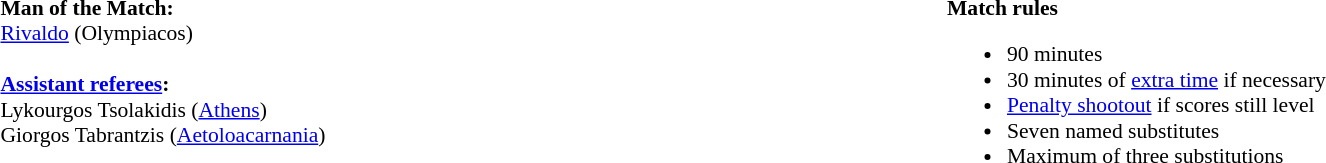<table width=100% style="font-size: 90%">
<tr>
<td width=50% valign=top><br><strong>Man of the Match:</strong>
<br> <a href='#'>Rivaldo</a> (Olympiacos)<br><br><strong><a href='#'>Assistant referees</a>:</strong>
<br>Lykourgos Tsolakidis (<a href='#'>Athens</a>)
<br>Giorgos Tabrantzis (<a href='#'>Aetoloacarnania</a>)</td>
<td width=50% valign=top><br><strong>Match rules</strong><ul><li>90 minutes</li><li>30 minutes of <a href='#'>extra time</a> if necessary</li><li><a href='#'>Penalty shootout</a> if scores still level</li><li>Seven named substitutes</li><li>Maximum of three substitutions</li></ul></td>
</tr>
</table>
